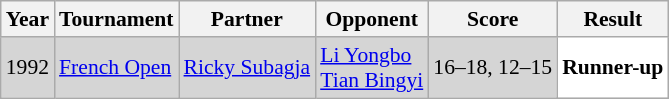<table class="sortable wikitable" style="font-size: 90%;">
<tr>
<th>Year</th>
<th>Tournament</th>
<th>Partner</th>
<th>Opponent</th>
<th>Score</th>
<th>Result</th>
</tr>
<tr style="background:#D5D5D5">
<td align="center">1992</td>
<td align="left"><a href='#'>French Open</a></td>
<td align="left"> <a href='#'>Ricky Subagja</a></td>
<td align="left"> <a href='#'>Li Yongbo</a> <br>  <a href='#'>Tian Bingyi</a></td>
<td align="left">16–18, 12–15</td>
<td style="text-align:left; background:white"> <strong>Runner-up</strong></td>
</tr>
</table>
